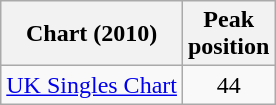<table class="wikitable sortable">
<tr>
<th>Chart (2010)</th>
<th>Peak<br>position</th>
</tr>
<tr>
<td><a href='#'>UK Singles Chart</a></td>
<td style="text-align:center;">44</td>
</tr>
</table>
